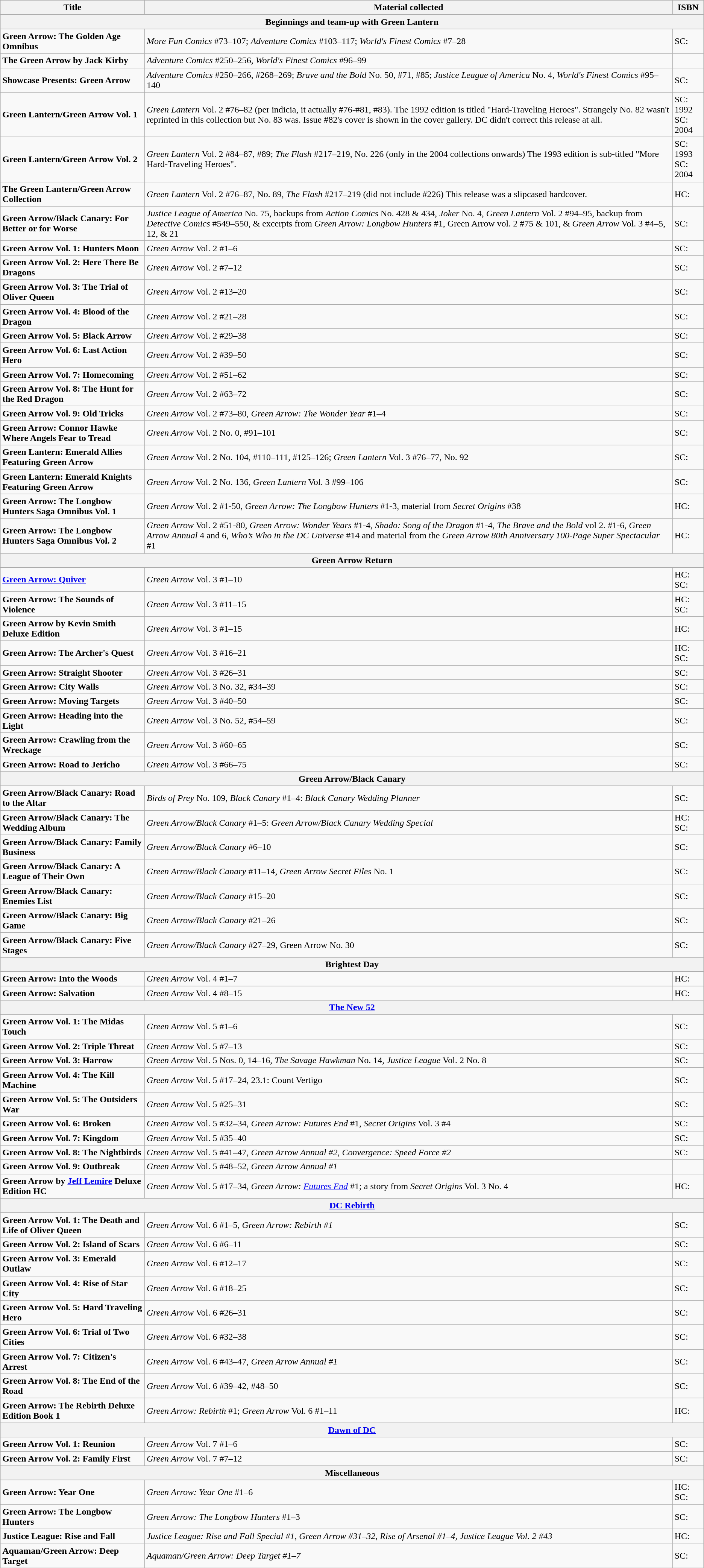<table class="wikitable">
<tr>
<th>Title</th>
<th>Material collected</th>
<th>ISBN</th>
</tr>
<tr>
<th colspan="3">Beginnings and team-up with Green Lantern</th>
</tr>
<tr>
<td><strong>Green Arrow: The Golden Age Omnibus</strong></td>
<td><em>More Fun Comics</em> #73–107; <em>Adventure Comics</em> #103–117; <em>World's Finest Comics</em> #7–28</td>
<td>SC: </td>
</tr>
<tr>
<td><strong>The Green Arrow by Jack Kirby</strong></td>
<td><em>Adventure Comics</em> #250–256, <em>World's Finest Comics</em> #96–99</td>
<td></td>
</tr>
<tr>
<td><strong>Showcase Presents: Green Arrow</strong></td>
<td><em>Adventure Comics</em> #250–266, #268–269; <em>Brave and the Bold</em> No. 50, #71, #85; <em>Justice League of America</em> No. 4, <em>World's Finest Comics</em> #95–140</td>
<td>SC: </td>
</tr>
<tr>
<td><strong>Green Lantern/Green Arrow Vol. 1</strong></td>
<td><em>Green Lantern</em> Vol. 2 #76–82 (per indicia, it actually #76-#81, #83). The 1992 edition is titled "Hard-Traveling Heroes". Strangely No. 82 wasn't reprinted in this collection but No. 83 was. Issue #82's cover is shown in the cover gallery. DC didn't correct this release at all.</td>
<td>SC: 1992 <br>SC: 2004 </td>
</tr>
<tr>
<td><strong>Green Lantern/Green Arrow Vol. 2</strong></td>
<td><em>Green Lantern</em> Vol. 2 #84–87, #89; <em>The Flash</em> #217–219, No. 226 (only in the 2004 collections onwards) The 1993 edition is sub-titled "More Hard-Traveling Heroes".</td>
<td>SC: 1993 <br>SC: 2004 </td>
</tr>
<tr>
<td><strong>The Green Lantern/Green Arrow Collection</strong></td>
<td><em>Green Lantern</em> Vol. 2 #76–87, No. 89, <em>The Flash</em> #217–219 (did not include #226) This release was a slipcased hardcover.</td>
<td>HC: </td>
</tr>
<tr>
<td><strong>Green Arrow/Black Canary: For Better or for Worse</strong></td>
<td><em>Justice League of America</em> No. 75, backups from <em>Action Comics</em> No. 428 & 434, <em>Joker</em> No. 4, <em>Green Lantern</em> Vol. 2 #94–95, backup from <em>Detective Comics</em> #549–550, & excerpts from <em>Green Arrow: Longbow Hunters</em> #1, Green Arrow vol. 2 #75 & 101, & <em>Green Arrow</em> Vol. 3 #4–5, 12, & 21</td>
<td>SC: </td>
</tr>
<tr>
<td><strong>Green Arrow Vol. 1: Hunters Moon</strong></td>
<td><em>Green Arrow</em> Vol. 2 #1–6</td>
<td>SC: </td>
</tr>
<tr>
<td><strong>Green Arrow Vol. 2: Here There Be Dragons</strong></td>
<td><em>Green Arrow</em> Vol. 2 #7–12</td>
<td>SC: </td>
</tr>
<tr>
<td><strong>Green Arrow Vol. 3: The Trial of Oliver Queen</strong></td>
<td><em>Green Arrow</em> Vol. 2 #13–20</td>
<td>SC: </td>
</tr>
<tr>
<td><strong>Green Arrow Vol. 4: Blood of the Dragon</strong></td>
<td><em>Green Arrow</em> Vol. 2 #21–28</td>
<td>SC: </td>
</tr>
<tr>
<td><strong>Green Arrow Vol. 5: Black Arrow</strong></td>
<td><em>Green Arrow</em> Vol. 2 #29–38</td>
<td>SC: </td>
</tr>
<tr>
<td><strong>Green Arrow Vol. 6: Last Action Hero</strong></td>
<td><em>Green Arrow</em> Vol. 2 #39–50</td>
<td>SC: </td>
</tr>
<tr>
<td><strong>Green Arrow Vol. 7: Homecoming</strong></td>
<td><em>Green Arrow</em> Vol. 2 #51–62</td>
<td>SC: </td>
</tr>
<tr>
<td><strong>Green Arrow Vol. 8: The Hunt for the Red Dragon</strong></td>
<td><em>Green Arrow</em> Vol. 2 #63–72</td>
<td>SC: </td>
</tr>
<tr>
<td><strong>Green Arrow Vol. 9: Old Tricks</strong></td>
<td><em>Green Arrow</em> Vol. 2 #73–80, <em>Green Arrow: The Wonder Year</em> #1–4</td>
<td>SC: </td>
</tr>
<tr>
<td><strong>Green Arrow: Connor Hawke Where Angels Fear to Tread</strong></td>
<td><em>Green Arrow</em> Vol. 2 No. 0, #91–101</td>
<td>SC: </td>
</tr>
<tr>
<td><strong>Green Lantern: Emerald Allies Featuring Green Arrow</strong></td>
<td><em>Green Arrow</em> Vol. 2 No. 104, #110–111, #125–126; <em>Green Lantern</em> Vol. 3 #76–77, No. 92</td>
<td>SC: </td>
</tr>
<tr>
<td><strong>Green Lantern: Emerald Knights Featuring Green Arrow</strong></td>
<td><em>Green Arrow</em> Vol. 2 No. 136, <em>Green Lantern</em> Vol. 3 #99–106</td>
<td>SC: </td>
</tr>
<tr>
<td><strong>Green Arrow: The Longbow Hunters Saga Omnibus Vol. 1</strong></td>
<td><em>Green Arrow</em> Vol. 2 #1-50, <em>Green Arrow: The Longbow Hunters</em> #1-3, material from <em>Secret Origins</em> #38</td>
<td>HC: </td>
</tr>
<tr>
<td><strong>Green Arrow: The Longbow Hunters Saga Omnibus Vol. 2</strong></td>
<td><em>Green Arrow</em> Vol. 2 #51-80, <em>Green Arrow: Wonder Years</em> #1-4, <em>Shado: Song of the Dragon</em> #1-4, <em>The Brave and the Bold</em> vol 2. #1-6, <em>Green Arrow Annual</em> 4 and 6, <em>Who’s Who in the DC Universe</em> #14 and material from the <em>Green Arrow 80th Anniversary 100-Page Super Spectacular</em> #1</td>
<td>HC: </td>
</tr>
<tr>
<th colspan="3">Green Arrow Return</th>
</tr>
<tr>
<td><strong><a href='#'>Green Arrow: Quiver</a></strong></td>
<td><em>Green Arrow</em> Vol. 3 #1–10</td>
<td style=white-space:nowrap>HC: <br>SC: </td>
</tr>
<tr>
<td><strong>Green Arrow: The Sounds of Violence</strong></td>
<td><em>Green Arrow</em> Vol. 3 #11–15</td>
<td>HC: <br>SC: </td>
</tr>
<tr>
<td><strong>Green Arrow by Kevin Smith Deluxe Edition</strong></td>
<td><em>Green Arrow</em> Vol. 3 #1–15</td>
<td>HC: </td>
</tr>
<tr>
<td><strong>Green Arrow: The Archer's Quest</strong></td>
<td><em>Green Arrow</em> Vol. 3 #16–21</td>
<td>HC: <br>SC: </td>
</tr>
<tr>
<td><strong>Green Arrow: Straight Shooter</strong></td>
<td><em>Green Arrow</em> Vol. 3 #26–31</td>
<td>SC: </td>
</tr>
<tr>
<td><strong>Green Arrow: City Walls</strong></td>
<td><em>Green Arrow</em> Vol. 3 No. 32, #34–39</td>
<td>SC: </td>
</tr>
<tr>
<td><strong>Green Arrow: Moving Targets</strong></td>
<td><em>Green Arrow</em> Vol. 3  #40–50</td>
<td>SC: </td>
</tr>
<tr>
<td><strong>Green Arrow: Heading into the Light</strong></td>
<td><em>Green Arrow</em> Vol. 3 No. 52, #54–59</td>
<td>SC: </td>
</tr>
<tr>
<td><strong>Green Arrow: Crawling from the Wreckage</strong></td>
<td><em>Green Arrow</em> Vol. 3  #60–65</td>
<td>SC: </td>
</tr>
<tr>
<td><strong>Green Arrow: Road to Jericho</strong></td>
<td><em>Green Arrow</em> Vol. 3  #66–75</td>
<td>SC: </td>
</tr>
<tr>
<th colspan="3">Green Arrow/Black Canary</th>
</tr>
<tr>
<td><strong>Green Arrow/Black Canary: Road to the Altar</strong></td>
<td><em>Birds of Prey</em> No. 109, <em>Black Canary</em> #1–4: <em>Black Canary Wedding Planner</em></td>
<td>SC: </td>
</tr>
<tr>
<td><strong>Green Arrow/Black Canary: The Wedding Album</strong></td>
<td><em>Green Arrow/Black Canary</em> #1–5: <em>Green Arrow/Black Canary Wedding Special</em></td>
<td>HC: <br>SC: </td>
</tr>
<tr>
<td><strong>Green Arrow/Black Canary: Family Business</strong></td>
<td><em>Green Arrow/Black Canary</em> #6–10</td>
<td>SC: </td>
</tr>
<tr>
<td><strong>Green Arrow/Black Canary: A League of Their Own</strong></td>
<td><em>Green Arrow/Black Canary</em> #11–14, <em>Green Arrow Secret Files</em> No. 1</td>
<td>SC: </td>
</tr>
<tr>
<td><strong>Green Arrow/Black Canary: Enemies List</strong></td>
<td><em>Green Arrow/Black Canary</em> #15–20</td>
<td>SC: </td>
</tr>
<tr>
<td><strong>Green Arrow/Black Canary: Big Game</strong></td>
<td><em>Green Arrow/Black Canary</em> #21–26</td>
<td>SC: </td>
</tr>
<tr>
<td><strong>Green Arrow/Black Canary: Five Stages</strong></td>
<td><em>Green Arrow/Black Canary</em> #27–29, Green Arrow No. 30</td>
<td>SC: </td>
</tr>
<tr>
<th colspan="3">Brightest Day</th>
</tr>
<tr>
<td><strong>Green Arrow: Into the Woods</strong></td>
<td><em>Green Arrow</em> Vol. 4 #1–7</td>
<td>HC: </td>
</tr>
<tr>
<td><strong>Green Arrow: Salvation</strong></td>
<td><em>Green Arrow</em> Vol. 4 #8–15</td>
<td>HC: </td>
</tr>
<tr>
<th colspan="3"><a href='#'>The New 52</a></th>
</tr>
<tr>
<td><strong>Green Arrow Vol. 1: The Midas Touch</strong></td>
<td><em>Green Arrow</em> Vol. 5 #1–6</td>
<td>SC: </td>
</tr>
<tr>
<td><strong>Green Arrow Vol. 2: Triple Threat</strong></td>
<td><em>Green Arrow</em> Vol. 5 #7–13</td>
<td>SC: </td>
</tr>
<tr>
<td><strong>Green Arrow Vol. 3: Harrow</strong></td>
<td><em>Green Arrow</em> Vol. 5 Nos. 0, 14–16, <em>The Savage Hawkman</em> No. 14, <em>Justice League</em> Vol. 2 No. 8</td>
<td>SC: </td>
</tr>
<tr>
<td><strong>Green Arrow Vol. 4: The Kill Machine</strong></td>
<td><em>Green Arrow</em> Vol. 5 #17–24, 23.1: Count Vertigo</td>
<td>SC: </td>
</tr>
<tr>
<td><strong>Green Arrow Vol. 5: The Outsiders War</strong></td>
<td><em>Green Arrow</em> Vol. 5 #25–31</td>
<td>SC: </td>
</tr>
<tr>
<td><strong>Green Arrow Vol. 6: Broken</strong></td>
<td><em>Green Arrow</em> Vol. 5 #32–34, <em>Green Arrow: Futures End</em> #1, <em>Secret Origins</em> Vol. 3 #4</td>
<td>SC: </td>
</tr>
<tr>
<td><strong>Green Arrow Vol. 7: Kingdom</strong></td>
<td><em>Green Arrow</em> Vol. 5 #35–40</td>
<td>SC: </td>
</tr>
<tr>
<td><strong>Green Arrow Vol. 8: The Nightbirds</strong></td>
<td><em>Green Arrow</em> Vol. 5 #41–47, <em>Green Arrow Annual #2</em>, <em>Convergence: Speed Force #2</em></td>
<td>SC: </td>
</tr>
<tr>
<td><strong>Green Arrow Vol. 9: Outbreak</strong></td>
<td><em>Green Arrow</em> Vol. 5 #48–52, <em>Green Arrow Annual #1</em></td>
</tr>
<tr>
<td><strong>Green Arrow by <a href='#'>Jeff Lemire</a> Deluxe Edition HC</strong></td>
<td><em>Green Arrow</em> Vol. 5 #17–34, <em>Green Arrow: <a href='#'>Futures End</a></em> #1; a story from <em>Secret Origins</em> Vol. 3 No. 4</td>
<td>HC: </td>
</tr>
<tr>
<th colspan="3"><a href='#'>DC Rebirth</a></th>
</tr>
<tr>
<td><strong>Green Arrow Vol. 1: The Death and Life of Oliver Queen</strong></td>
<td><em>Green Arrow</em> Vol. 6 #1–5, <em>Green Arrow: Rebirth #1</em></td>
<td>SC: </td>
</tr>
<tr>
<td><strong>Green Arrow Vol. 2: Island of Scars</strong></td>
<td><em>Green Arrow</em> Vol. 6 #6–11</td>
<td>SC: </td>
</tr>
<tr>
<td><strong>Green Arrow Vol. 3: Emerald Outlaw</strong></td>
<td><em>Green Arrow</em> Vol. 6 #12–17</td>
<td>SC: </td>
</tr>
<tr>
<td><strong>Green Arrow Vol. 4: Rise of Star City</strong></td>
<td><em>Green Arrow</em> Vol. 6 #18–25</td>
<td>SC: </td>
</tr>
<tr>
<td><strong>Green Arrow Vol. 5: Hard Traveling Hero</strong></td>
<td><em>Green Arrow</em> Vol. 6 #26–31</td>
<td>SC: </td>
</tr>
<tr>
<td><strong>Green Arrow Vol. 6: Trial of Two Cities</strong></td>
<td><em>Green Arrow</em> Vol. 6 #32–38</td>
<td>SC: </td>
</tr>
<tr>
<td><strong>Green Arrow Vol. 7: Citizen's Arrest</strong></td>
<td><em>Green Arrow</em> Vol. 6 #43–47, <em>Green Arrow Annual #1</em></td>
<td>SC: </td>
</tr>
<tr>
<td><strong>Green Arrow Vol. 8: The End of the Road</strong></td>
<td><em>Green Arrow</em> Vol. 6 #39–42, #48–50</td>
<td>SC: </td>
</tr>
<tr>
<td><strong>Green Arrow: The Rebirth Deluxe Edition Book 1</strong></td>
<td><em>Green Arrow: Rebirth</em> #1; <em>Green Arrow</em> Vol. 6 #1–11</td>
<td>HC: </td>
</tr>
<tr>
<th colspan="3"><a href='#'>Dawn of DC</a></th>
</tr>
<tr>
<td><strong>Green Arrow Vol. 1: Reunion</strong></td>
<td><em>Green Arrow</em> Vol. 7 #1–6</td>
<td>SC: </td>
</tr>
<tr>
<td><strong>Green Arrow Vol. 2: Family First</strong></td>
<td><em>Green Arrow</em> Vol. 7 #7–12</td>
<td>SC: </td>
</tr>
<tr>
<th colspan="3">Miscellaneous</th>
</tr>
<tr>
<td><strong>Green Arrow: Year One</strong></td>
<td><em>Green Arrow: Year One</em> #1–6</td>
<td>HC: <br>SC: </td>
</tr>
<tr>
<td><strong>Green Arrow: The Longbow Hunters</strong></td>
<td><em>Green Arrow: The Longbow Hunters</em> #1–3</td>
<td>SC: </td>
</tr>
<tr>
<td><strong>Justice League: Rise and Fall</strong></td>
<td><em>Justice League: Rise and Fall Special #1, Green Arrow #31–32, Rise of Arsenal #1–4, Justice League Vol. 2 #43</em></td>
<td>HC: </td>
</tr>
<tr>
<td><strong>Aquaman/Green Arrow: Deep Target</strong></td>
<td><em>Aquaman/Green Arrow: Deep Target #1–7</em></td>
<td>SC: </td>
</tr>
</table>
